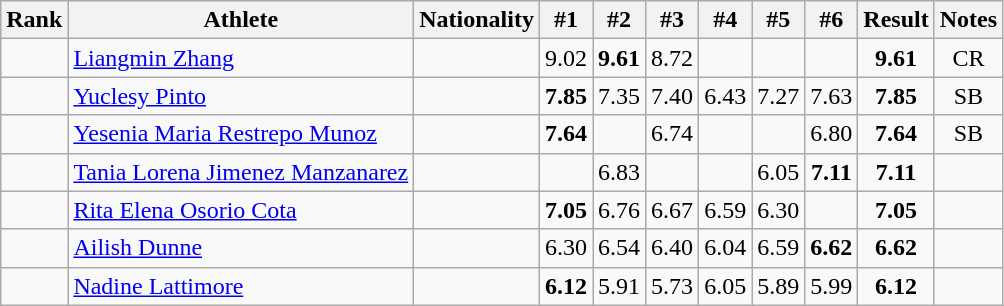<table class="wikitable sortable" style="text-align:center">
<tr>
<th>Rank</th>
<th>Athlete</th>
<th>Nationality</th>
<th>#1</th>
<th>#2</th>
<th>#3</th>
<th>#4</th>
<th>#5</th>
<th>#6</th>
<th>Result</th>
<th>Notes</th>
</tr>
<tr>
<td></td>
<td align=left><a href='#'>Liangmin Zhang</a></td>
<td align=left></td>
<td>9.02</td>
<td><strong>9.61</strong></td>
<td>8.72</td>
<td></td>
<td></td>
<td></td>
<td><strong>9.61</strong></td>
<td>CR</td>
</tr>
<tr>
<td></td>
<td align=left><a href='#'>Yuclesy Pinto</a></td>
<td align=left></td>
<td><strong>7.85</strong></td>
<td>7.35</td>
<td>7.40</td>
<td>6.43</td>
<td>7.27</td>
<td>7.63</td>
<td><strong>7.85</strong></td>
<td>SB</td>
</tr>
<tr>
<td></td>
<td align=left><a href='#'>Yesenia Maria Restrepo Munoz</a></td>
<td align=left></td>
<td><strong>7.64</strong></td>
<td></td>
<td>6.74</td>
<td></td>
<td></td>
<td>6.80</td>
<td><strong>7.64</strong></td>
<td>SB</td>
</tr>
<tr>
<td></td>
<td align=left><a href='#'>Tania Lorena Jimenez Manzanarez</a></td>
<td align=left></td>
<td></td>
<td>6.83</td>
<td></td>
<td></td>
<td>6.05</td>
<td><strong>7.11</strong></td>
<td><strong>7.11</strong></td>
<td></td>
</tr>
<tr>
<td></td>
<td align=left><a href='#'>Rita Elena Osorio Cota</a></td>
<td align=left></td>
<td><strong>7.05</strong></td>
<td>6.76</td>
<td>6.67</td>
<td>6.59</td>
<td>6.30</td>
<td></td>
<td><strong>7.05</strong></td>
<td></td>
</tr>
<tr>
<td></td>
<td align=left><a href='#'>Ailish Dunne</a></td>
<td align=left></td>
<td>6.30</td>
<td>6.54</td>
<td>6.40</td>
<td>6.04</td>
<td>6.59</td>
<td><strong>6.62</strong></td>
<td><strong>6.62</strong></td>
<td></td>
</tr>
<tr>
<td></td>
<td align=left><a href='#'>Nadine Lattimore</a></td>
<td align=left></td>
<td><strong>6.12</strong></td>
<td>5.91</td>
<td>5.73</td>
<td>6.05</td>
<td>5.89</td>
<td>5.99</td>
<td><strong>6.12</strong></td>
<td></td>
</tr>
</table>
